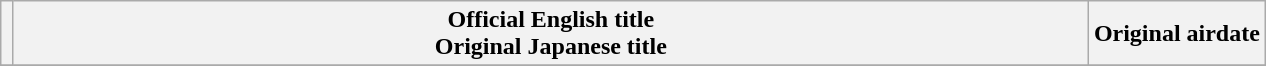<table class="wikitable">
<tr>
<th width="1%"></th>
<th>Official English title<br> Original Japanese title</th>
<th width="14%">Original airdate</th>
</tr>
<tr>
</tr>
</table>
